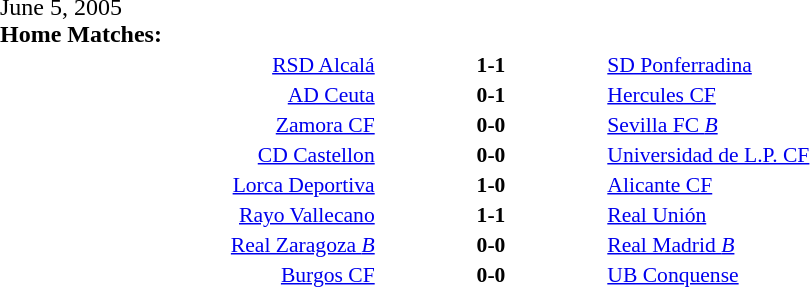<table width=100% cellspacing=1>
<tr>
<th width=20%></th>
<th width=12%></th>
<th width=20%></th>
<th></th>
</tr>
<tr>
<td>June 5, 2005<br><strong>Home Matches:</strong></td>
</tr>
<tr style=font-size:90%>
<td align=right><a href='#'>RSD Alcalá</a></td>
<td align=center><strong>1-1</strong></td>
<td><a href='#'>SD Ponferradina</a></td>
</tr>
<tr style=font-size:90%>
<td align=right><a href='#'>AD Ceuta</a></td>
<td align=center><strong>0-1</strong></td>
<td><a href='#'>Hercules CF</a></td>
</tr>
<tr style=font-size:90%>
<td align=right><a href='#'>Zamora CF</a></td>
<td align=center><strong>0-0</strong></td>
<td><a href='#'>Sevilla FC <em>B</em></a></td>
</tr>
<tr style=font-size:90%>
<td align=right><a href='#'>CD Castellon</a></td>
<td align=center><strong>0-0</strong></td>
<td><a href='#'>Universidad de L.P. CF</a></td>
</tr>
<tr style=font-size:90%>
<td align=right><a href='#'>Lorca Deportiva</a></td>
<td align=center><strong>1-0</strong></td>
<td><a href='#'>Alicante CF</a></td>
</tr>
<tr style=font-size:90%>
<td align=right><a href='#'>Rayo Vallecano</a></td>
<td align=center><strong>1-1</strong></td>
<td><a href='#'>Real Unión</a></td>
</tr>
<tr style=font-size:90%>
<td align=right><a href='#'>Real Zaragoza <em>B</em></a></td>
<td align=center><strong>0-0</strong></td>
<td><a href='#'>Real Madrid <em>B</em></a></td>
</tr>
<tr style=font-size:90%>
<td align=right><a href='#'>Burgos CF</a></td>
<td align=center><strong>0-0</strong></td>
<td><a href='#'>UB Conquense</a></td>
</tr>
</table>
